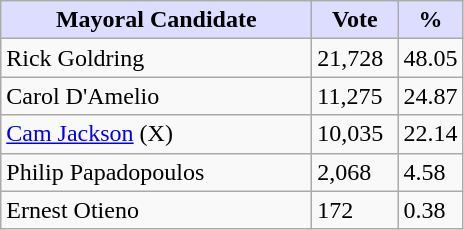<table class="wikitable">
<tr>
<th style="background:#ddf; width:200px;">Mayoral Candidate </th>
<th style="background:#ddf; width:50px;">Vote</th>
<th style="background:#ddf; width:30px;">%</th>
</tr>
<tr>
<td>Rick Goldring</td>
<td>21,728</td>
<td>48.05</td>
</tr>
<tr>
<td>Carol D'Amelio</td>
<td>11,275</td>
<td>24.87</td>
</tr>
<tr>
<td><a href='#'>Cam Jackson</a> (X)</td>
<td>10,035</td>
<td>22.14</td>
</tr>
<tr>
<td>Philip Papadopoulos</td>
<td>2,068</td>
<td>4.58</td>
</tr>
<tr>
<td>Ernest Otieno</td>
<td>172</td>
<td>0.38</td>
</tr>
</table>
